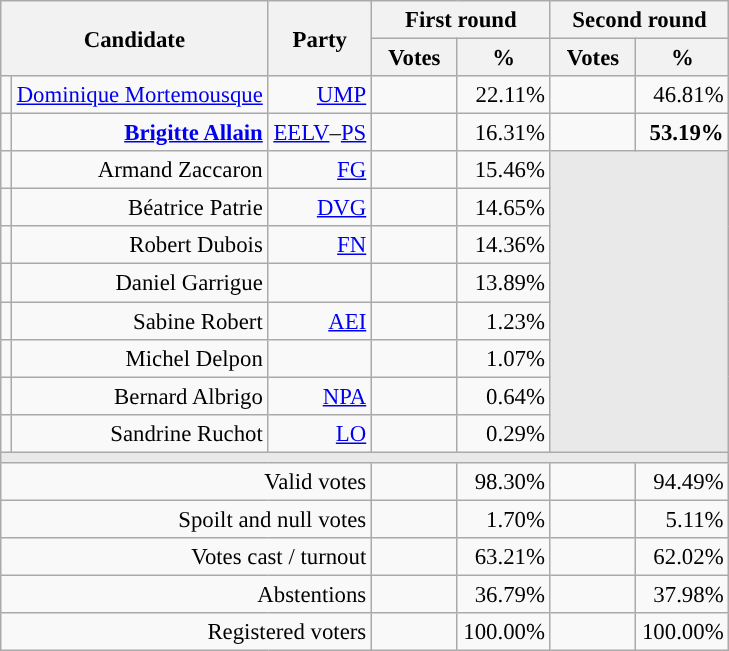<table class="wikitable" style="text-align:right;font-size:95%;">
<tr>
<th rowspan=2 colspan=2>Candidate</th>
<th rowspan=2 colspan=1>Party</th>
<th colspan=2>First round</th>
<th colspan=2>Second round</th>
</tr>
<tr>
<th style="width:50px;">Votes</th>
<th style="width:55px;">%</th>
<th style="width:50px;">Votes</th>
<th style="width:55px;">%</th>
</tr>
<tr>
<td style="color:inherit;background-color:"></td>
<td><a href='#'>Dominique Mortemousque</a></td>
<td><a href='#'>UMP</a></td>
<td></td>
<td>22.11%</td>
<td></td>
<td>46.81%</td>
</tr>
<tr>
<td style="color:inherit;background-color:"></td>
<td><strong><a href='#'>Brigitte Allain</a></strong></td>
<td><a href='#'>EELV</a>–<a href='#'>PS</a></td>
<td></td>
<td>16.31%</td>
<td><strong></strong></td>
<td><strong>53.19%</strong></td>
</tr>
<tr>
<td style="color:inherit;background-color:"></td>
<td>Armand Zaccaron</td>
<td><a href='#'>FG</a></td>
<td></td>
<td>15.46%</td>
<td colspan=7 rowspan=8 style="background-color:#E9E9E9;"></td>
</tr>
<tr>
<td style="color:inherit;background-color:"></td>
<td>Béatrice Patrie</td>
<td><a href='#'>DVG</a> </td>
<td></td>
<td>14.65%</td>
</tr>
<tr>
<td style="color:inherit;background-color:"></td>
<td>Robert Dubois</td>
<td><a href='#'>FN</a></td>
<td></td>
<td>14.36%</td>
</tr>
<tr>
<td style="background-color:;"></td>
<td>Daniel Garrigue</td>
<td></td>
<td></td>
<td>13.89%</td>
</tr>
<tr>
<td style="color:inherit;background-color:"></td>
<td>Sabine Robert</td>
<td><a href='#'>AEI</a></td>
<td></td>
<td>1.23%</td>
</tr>
<tr>
<td style="background-color:;"></td>
<td>Michel Delpon</td>
<td></td>
<td></td>
<td>1.07%</td>
</tr>
<tr>
<td style="color:inherit;background-color:"></td>
<td>Bernard Albrigo</td>
<td><a href='#'>NPA</a></td>
<td></td>
<td>0.64%</td>
</tr>
<tr>
<td style="color:inherit;background-color:"></td>
<td>Sandrine Ruchot</td>
<td><a href='#'>LO</a></td>
<td></td>
<td>0.29%</td>
</tr>
<tr>
<td colspan=7 style="background-color:#E9E9E9;"></td>
</tr>
<tr>
<td colspan=3>Valid votes</td>
<td></td>
<td>98.30%</td>
<td></td>
<td>94.49%</td>
</tr>
<tr>
<td colspan=3>Spoilt and null votes</td>
<td></td>
<td>1.70%</td>
<td></td>
<td>5.11%</td>
</tr>
<tr>
<td colspan=3>Votes cast / turnout</td>
<td></td>
<td>63.21%</td>
<td></td>
<td>62.02%</td>
</tr>
<tr>
<td colspan=3>Abstentions</td>
<td></td>
<td>36.79%</td>
<td></td>
<td>37.98%</td>
</tr>
<tr>
<td colspan=3>Registered voters</td>
<td></td>
<td>100.00%</td>
<td></td>
<td>100.00%</td>
</tr>
</table>
